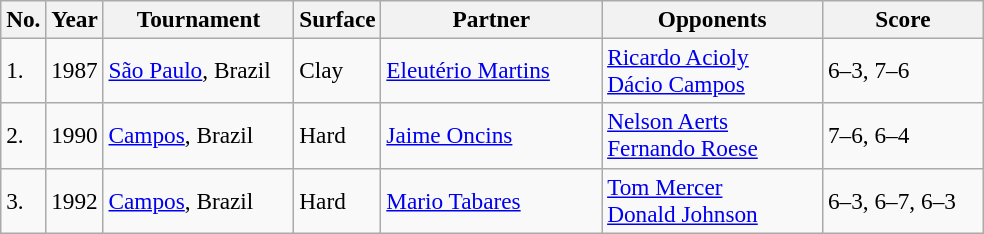<table class="sortable wikitable" style=font-size:97%>
<tr>
<th style="width:20px" class="unsortable">No.</th>
<th style="width:30px">Year</th>
<th style="width:120px">Tournament</th>
<th style="width:50px">Surface</th>
<th style="width:140px">Partner</th>
<th style="width:140px">Opponents</th>
<th style="width:100px" class="unsortable">Score</th>
</tr>
<tr>
<td>1.</td>
<td>1987</td>
<td><a href='#'>São Paulo</a>, Brazil</td>
<td>Clay</td>
<td> <a href='#'>Eleutério Martins</a></td>
<td> <a href='#'>Ricardo Acioly</a><br> <a href='#'>Dácio Campos</a></td>
<td>6–3, 7–6</td>
</tr>
<tr>
<td>2.</td>
<td>1990</td>
<td><a href='#'>Campos</a>, Brazil</td>
<td>Hard</td>
<td> <a href='#'>Jaime Oncins</a></td>
<td> <a href='#'>Nelson Aerts</a><br> <a href='#'>Fernando Roese</a></td>
<td>7–6, 6–4</td>
</tr>
<tr>
<td>3.</td>
<td>1992</td>
<td><a href='#'>Campos</a>, Brazil</td>
<td>Hard</td>
<td> <a href='#'>Mario Tabares</a></td>
<td> <a href='#'>Tom Mercer</a><br> <a href='#'>Donald Johnson</a></td>
<td>6–3, 6–7, 6–3</td>
</tr>
</table>
